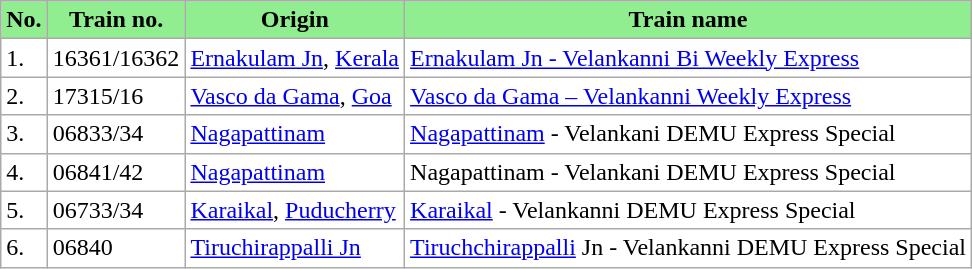<table class="wikitable sortable" style="background:#fff;">
<tr>
<th style="background:lightgreen;">No.</th>
<th ! style="background:lightgreen;">Train no.</th>
<th ! style="background:lightgreen;">Origin</th>
<th ! style="background:lightgreen;">Train name</th>
</tr>
<tr>
<td>1.</td>
<td>16361/16362</td>
<td><a href='#'>Ernakulam Jn</a>, <a href='#'>Kerala</a></td>
<td><a href='#'>Ernakulam Jn - Velankanni Bi Weekly Express</a></td>
</tr>
<tr>
<td>2.</td>
<td>17315/16</td>
<td><a href='#'>Vasco da Gama</a>, <a href='#'>Goa</a></td>
<td><a href='#'>Vasco da Gama – Velankanni Weekly Express</a></td>
</tr>
<tr>
<td>3.</td>
<td>06833/34</td>
<td><a href='#'>Nagapattinam</a></td>
<td><a href='#'>Nagapattinam</a> - Velankani DEMU Express Special</td>
</tr>
<tr>
<td>4.</td>
<td>06841/42</td>
<td><a href='#'>Nagapattinam</a></td>
<td>Nagapattinam - Velankani DEMU Express Special</td>
</tr>
<tr>
<td>5.</td>
<td>06733/34</td>
<td><a href='#'>Karaikal</a>, <a href='#'>Puducherry</a></td>
<td><a href='#'>Karaikal</a> - Velankanni DEMU Express Special</td>
</tr>
<tr>
<td>6.</td>
<td>06840</td>
<td><a href='#'>Tiruchirappalli Jn</a></td>
<td><a href='#'>Tiruchchirappalli</a> Jn - Velankanni DEMU Express Special</td>
</tr>
</table>
